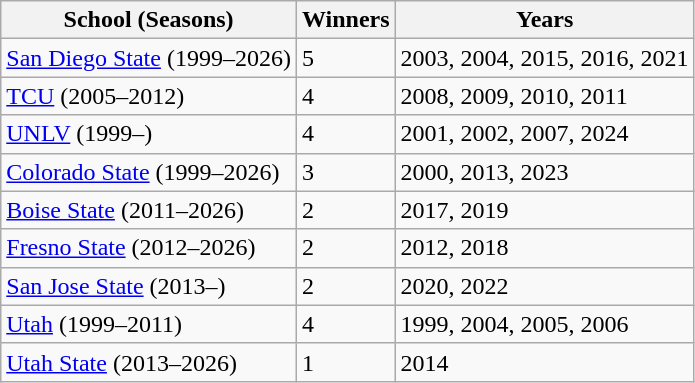<table class="wikitable">
<tr>
<th>School (Seasons)</th>
<th>Winners</th>
<th>Years</th>
</tr>
<tr>
<td><a href='#'>San Diego State</a> (1999–2026)</td>
<td>5</td>
<td>2003, 2004, 2015, 2016, 2021</td>
</tr>
<tr>
<td><a href='#'>TCU</a> (2005–2012)</td>
<td>4</td>
<td>2008, 2009, 2010, 2011</td>
</tr>
<tr>
<td><a href='#'>UNLV</a> (1999–)</td>
<td>4</td>
<td>2001, 2002, 2007, 2024</td>
</tr>
<tr>
<td><a href='#'>Colorado State</a> (1999–2026)</td>
<td>3</td>
<td>2000, 2013, 2023</td>
</tr>
<tr>
<td><a href='#'>Boise State</a> (2011–2026)</td>
<td>2</td>
<td>2017, 2019</td>
</tr>
<tr>
<td><a href='#'>Fresno State</a> (2012–2026)</td>
<td>2</td>
<td>2012, 2018</td>
</tr>
<tr>
<td><a href='#'>San Jose State</a> (2013–)</td>
<td>2</td>
<td>2020, 2022</td>
</tr>
<tr>
<td><a href='#'>Utah</a> (1999–2011)</td>
<td>4</td>
<td>1999, 2004, 2005, 2006</td>
</tr>
<tr>
<td><a href='#'>Utah State</a> (2013–2026)</td>
<td>1</td>
<td>2014</td>
</tr>
</table>
